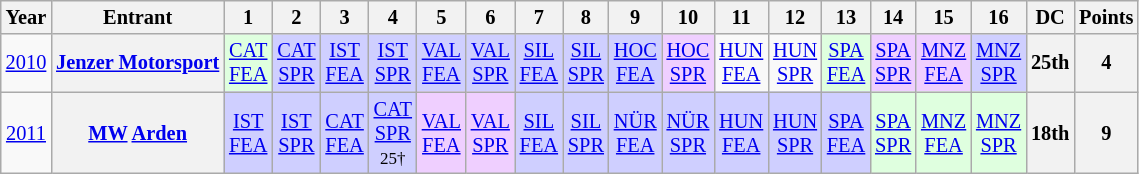<table class="wikitable" style="text-align:center; font-size:85%">
<tr>
<th>Year</th>
<th>Entrant</th>
<th>1</th>
<th>2</th>
<th>3</th>
<th>4</th>
<th>5</th>
<th>6</th>
<th>7</th>
<th>8</th>
<th>9</th>
<th>10</th>
<th>11</th>
<th>12</th>
<th>13</th>
<th>14</th>
<th>15</th>
<th>16</th>
<th>DC</th>
<th>Points</th>
</tr>
<tr>
<td><a href='#'>2010</a></td>
<th nowrap><a href='#'>Jenzer Motorsport</a></th>
<td style="background:#DFFFDF;"><a href='#'>CAT<br>FEA</a><br></td>
<td style="background:#CFCFFF;"><a href='#'>CAT<br>SPR</a><br></td>
<td style="background:#cfcfff;"><a href='#'>IST<br>FEA</a><br></td>
<td style="background:#cfcfff;"><a href='#'>IST<br>SPR</a><br></td>
<td style="background:#cfcfff;"><a href='#'>VAL<br>FEA</a><br></td>
<td style="background:#cfcfff;"><a href='#'>VAL<br>SPR</a><br></td>
<td style="background:#cfcfff;"><a href='#'>SIL<br>FEA</a><br></td>
<td style="background:#cfcfff;"><a href='#'>SIL<br>SPR</a><br></td>
<td style="background:#cfcfff;"><a href='#'>HOC<br>FEA</a><br></td>
<td style="background:#efcfff;"><a href='#'>HOC<br>SPR</a><br></td>
<td><a href='#'>HUN<br>FEA</a></td>
<td><a href='#'>HUN<br>SPR</a></td>
<td style="background:#dfffdf;"><a href='#'>SPA<br>FEA</a><br></td>
<td style="background:#efcfff;"><a href='#'>SPA<br>SPR</a><br></td>
<td style="background:#efcfff;"><a href='#'>MNZ<br>FEA</a><br></td>
<td style="background:#cfcfff;"><a href='#'>MNZ<br>SPR</a><br></td>
<th>25th</th>
<th>4</th>
</tr>
<tr>
<td><a href='#'>2011</a></td>
<th nowrap><a href='#'>MW</a> <a href='#'>Arden</a></th>
<td style="background:#CFCFFF;"><a href='#'>IST<br>FEA</a><br></td>
<td style="background:#cfcfff;"><a href='#'>IST<br>SPR</a><br></td>
<td style="background:#cfcfff;"><a href='#'>CAT<br>FEA</a><br></td>
<td style="background:#cfcfff;"><a href='#'>CAT<br>SPR</a><br><small>25†</small></td>
<td style="background:#efcfff;"><a href='#'>VAL<br>FEA</a><br></td>
<td style="background:#efcfff;"><a href='#'>VAL<br>SPR</a><br></td>
<td style="background:#cfcfff;"><a href='#'>SIL<br>FEA</a><br></td>
<td style="background:#cfcfff;"><a href='#'>SIL<br>SPR</a><br></td>
<td style="background:#cfcfff;"><a href='#'>NÜR<br>FEA</a><br></td>
<td style="background:#cfcfff;"><a href='#'>NÜR<br>SPR</a><br></td>
<td style="background:#cfcfff;"><a href='#'>HUN<br>FEA</a><br></td>
<td style="background:#cfcfff;"><a href='#'>HUN<br>SPR</a><br></td>
<td style="background:#cfcfff;"><a href='#'>SPA<br>FEA</a><br></td>
<td style="background:#dfffdf;"><a href='#'>SPA<br>SPR</a><br></td>
<td style="background:#dfffdf;"><a href='#'>MNZ<br>FEA</a><br></td>
<td style="background:#dfffdf;"><a href='#'>MNZ<br>SPR</a><br></td>
<th>18th</th>
<th>9</th>
</tr>
</table>
